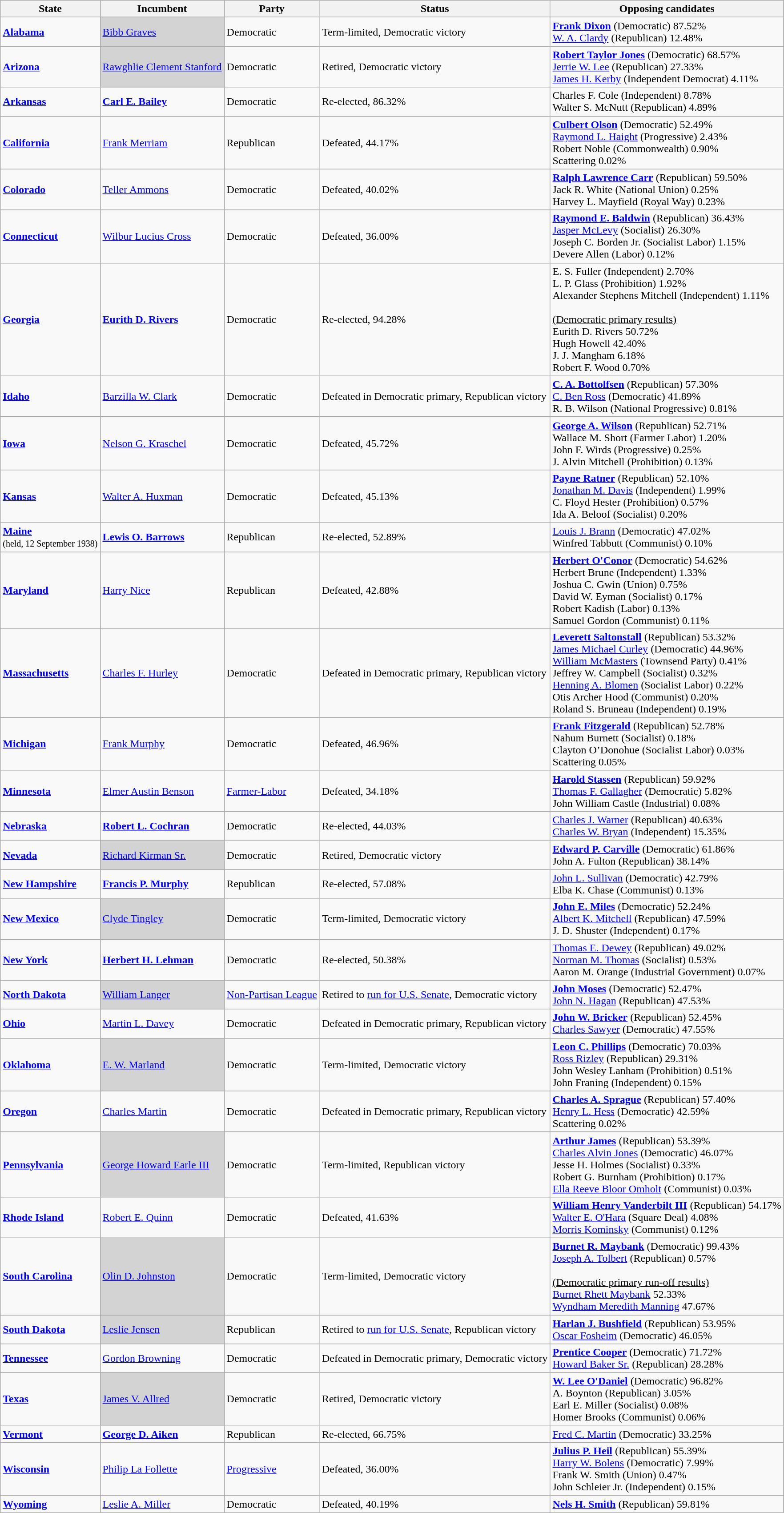<table class="wikitable">
<tr>
<th>State</th>
<th>Incumbent</th>
<th>Party</th>
<th>Status</th>
<th>Opposing candidates</th>
</tr>
<tr>
<td><strong><a href='#'>Alabama</a></strong></td>
<td bgcolor="lightgrey"><a href='#'>Bibb Graves</a></td>
<td>Democratic</td>
<td>Term-limited, Democratic victory</td>
<td><strong><a href='#'>Frank Dixon</a></strong> (Democratic) 87.52%<br><a href='#'>W. A. Clardy</a> (Republican) 12.48%<br></td>
</tr>
<tr>
<td><strong><a href='#'>Arizona</a></strong></td>
<td bgcolor="lightgrey"><a href='#'>Rawghlie Clement Stanford</a></td>
<td>Democratic</td>
<td>Retired, Democratic victory</td>
<td><strong><a href='#'>Robert Taylor Jones</a></strong> (Democratic) 68.57%<br><a href='#'>Jerrie W. Lee</a> (Republican) 27.33%<br><a href='#'>James H. Kerby</a> (Independent Democrat) 4.11%<br></td>
</tr>
<tr>
<td><strong><a href='#'>Arkansas</a></strong></td>
<td><strong><a href='#'>Carl E. Bailey</a></strong></td>
<td>Democratic</td>
<td>Re-elected, 86.32%</td>
<td>Charles F. Cole (Independent) 8.78%<br>Walter S. McNutt (Republican) 4.89%<br></td>
</tr>
<tr>
<td><strong><a href='#'>California</a></strong></td>
<td><a href='#'>Frank Merriam</a></td>
<td>Republican</td>
<td>Defeated, 44.17%</td>
<td><strong><a href='#'>Culbert Olson</a></strong> (Democratic) 52.49%<br><a href='#'>Raymond L. Haight</a> (Progressive) 2.43%<br>Robert Noble (Commonwealth) 0.90%<br>Scattering 0.02%<br></td>
</tr>
<tr>
<td><strong><a href='#'>Colorado</a></strong></td>
<td><a href='#'>Teller Ammons</a></td>
<td>Democratic</td>
<td>Defeated, 40.02%</td>
<td><strong><a href='#'>Ralph Lawrence Carr</a></strong> (Republican) 59.50%<br>Jack R. White (National Union) 0.25%<br>Harvey L. Mayfield (Royal Way) 0.23%<br></td>
</tr>
<tr>
<td><strong><a href='#'>Connecticut</a></strong></td>
<td><a href='#'>Wilbur Lucius Cross</a></td>
<td>Democratic</td>
<td>Defeated, 36.00%</td>
<td><strong><a href='#'>Raymond E. Baldwin</a></strong> (Republican) 36.43%<br><a href='#'>Jasper McLevy</a> (Socialist) 26.30%<br>Joseph C. Borden Jr. (Socialist Labor) 1.15%<br>Devere Allen (Labor) 0.12%<br></td>
</tr>
<tr>
<td><strong><a href='#'>Georgia</a></strong></td>
<td><strong><a href='#'>Eurith D. Rivers</a></strong></td>
<td>Democratic</td>
<td>Re-elected, 94.28%</td>
<td>E. S. Fuller (Independent) 2.70%<br>L. P. Glass (Prohibition) 1.92%<br>Alexander Stephens Mitchell (Independent) 1.11%<br><br><u>(Democratic primary results)</u><br>Eurith D. Rivers 50.72%<br>Hugh Howell 42.40%<br>J. J. Mangham 6.18%<br>Robert F. Wood 0.70%<br></td>
</tr>
<tr>
<td><strong><a href='#'>Idaho</a></strong></td>
<td><a href='#'>Barzilla W. Clark</a></td>
<td>Democratic</td>
<td>Defeated in Democratic primary, Republican victory</td>
<td><strong><a href='#'>C. A. Bottolfsen</a></strong> (Republican) 57.30%<br><a href='#'>C. Ben Ross</a> (Democratic) 41.89%<br>R. B. Wilson (National Progressive) 0.81%<br></td>
</tr>
<tr>
<td><strong><a href='#'>Iowa</a></strong></td>
<td><a href='#'>Nelson G. Kraschel</a></td>
<td>Democratic</td>
<td>Defeated, 45.72%</td>
<td><strong><a href='#'>George A. Wilson</a></strong> (Republican) 52.71%<br>Wallace M. Short (Farmer Labor) 1.20%<br>John F. Wirds (Progressive) 0.25%<br>J. Alvin Mitchell (Prohibition) 0.13%<br></td>
</tr>
<tr>
<td><strong><a href='#'>Kansas</a></strong></td>
<td><a href='#'>Walter A. Huxman</a></td>
<td>Democratic</td>
<td>Defeated, 45.13%</td>
<td><strong><a href='#'>Payne Ratner</a></strong> (Republican) 52.10%<br><a href='#'>Jonathan M. Davis</a> (Independent) 1.99%<br>C. Floyd Hester (Prohibition) 0.57%<br>Ida A. Beloof (Socialist) 0.20%<br></td>
</tr>
<tr>
<td><strong><a href='#'>Maine</a></strong><br><small>(held, 12 September 1938)</small></td>
<td><strong><a href='#'>Lewis O. Barrows</a></strong></td>
<td>Republican</td>
<td>Re-elected, 52.89%</td>
<td><a href='#'>Louis J. Brann</a> (Democratic) 47.02%<br>Winfred Tabbutt (Communist) 0.10%<br></td>
</tr>
<tr>
<td><strong><a href='#'>Maryland</a></strong></td>
<td><a href='#'>Harry Nice</a></td>
<td>Republican</td>
<td>Defeated, 42.88%</td>
<td><strong><a href='#'>Herbert O'Conor</a></strong> (Democratic) 54.62%<br>Herbert Brune (Independent) 1.33%<br>Joshua C. Gwin (Union) 0.75%<br>David W. Eyman (Socialist) 0.17%<br>Robert Kadish (Labor) 0.13%<br>Samuel Gordon (Communist) 0.11%<br></td>
</tr>
<tr>
<td><strong><a href='#'>Massachusetts</a></strong></td>
<td><a href='#'>Charles F. Hurley</a></td>
<td>Democratic</td>
<td>Defeated in Democratic primary, Republican victory</td>
<td><strong><a href='#'>Leverett Saltonstall</a></strong> (Republican) 53.32%<br><a href='#'>James Michael Curley</a> (Democratic) 44.96%<br><a href='#'>William McMasters</a> (Townsend Party) 0.41%<br>Jeffrey W. Campbell (Socialist) 0.32%<br><a href='#'>Henning A. Blomen</a> (Socialist Labor) 0.22%<br>Otis Archer Hood (Communist) 0.20%<br>Roland S. Bruneau (Independent) 0.19%<br></td>
</tr>
<tr>
<td><strong><a href='#'>Michigan</a></strong></td>
<td><a href='#'>Frank Murphy</a></td>
<td>Democratic</td>
<td>Defeated, 46.96%</td>
<td><strong><a href='#'>Frank Fitzgerald</a></strong> (Republican) 52.78%<br>Nahum Burnett (Socialist) 0.18%<br>Clayton O’Donohue (Socialist Labor) 0.03%<br>Scattering 0.05%<br></td>
</tr>
<tr>
<td><strong><a href='#'>Minnesota</a></strong></td>
<td><a href='#'>Elmer Austin Benson</a></td>
<td><a href='#'>Farmer-Labor</a></td>
<td>Defeated, 34.18%</td>
<td><strong><a href='#'>Harold Stassen</a></strong> (Republican) 59.92%<br><a href='#'>Thomas F. Gallagher</a> (Democratic) 5.82%<br>John William Castle (Industrial) 0.08%<br></td>
</tr>
<tr>
<td><strong><a href='#'>Nebraska</a></strong></td>
<td><strong><a href='#'>Robert L. Cochran</a></strong></td>
<td>Democratic</td>
<td>Re-elected, 44.03%</td>
<td><a href='#'>Charles J. Warner</a> (Republican) 40.63%<br><a href='#'>Charles W. Bryan</a> (Independent) 15.35%<br></td>
</tr>
<tr>
<td><strong><a href='#'>Nevada</a></strong></td>
<td bgcolor="lightgrey"><a href='#'>Richard Kirman Sr.</a></td>
<td>Democratic</td>
<td>Retired, Democratic victory</td>
<td><strong><a href='#'>Edward P. Carville</a></strong> (Democratic) 61.86%<br>John A. Fulton (Republican) 38.14%<br></td>
</tr>
<tr>
<td><strong><a href='#'>New Hampshire</a></strong></td>
<td><strong><a href='#'>Francis P. Murphy</a></strong></td>
<td>Republican</td>
<td>Re-elected, 57.08%</td>
<td><a href='#'>John L. Sullivan</a> (Democratic) 42.79%<br>Elba K. Chase (Communist) 0.13%<br></td>
</tr>
<tr>
<td><strong><a href='#'>New Mexico</a></strong></td>
<td bgcolor="lightgrey"><a href='#'>Clyde Tingley</a></td>
<td>Democratic</td>
<td>Term-limited, Democratic victory</td>
<td><strong><a href='#'>John E. Miles</a></strong> (Democratic) 52.24%<br><a href='#'>Albert K. Mitchell</a> (Republican) 47.59%<br>J. D. Shuster (Independent) 0.17%<br></td>
</tr>
<tr>
<td><strong><a href='#'>New York</a></strong></td>
<td><strong><a href='#'>Herbert H. Lehman</a></strong></td>
<td>Democratic</td>
<td>Re-elected, 50.38%</td>
<td><a href='#'>Thomas E. Dewey</a> (Republican) 49.02%<br><a href='#'>Norman M. Thomas</a> (Socialist) 0.53%<br>Aaron M. Orange (Industrial Government) 0.07%<br></td>
</tr>
<tr>
<td><strong><a href='#'>North Dakota</a></strong></td>
<td bgcolor="lightgrey"><a href='#'>William Langer</a></td>
<td><a href='#'>Non-Partisan League</a></td>
<td>Retired to <a href='#'>run for U.S. Senate</a>, Democratic victory</td>
<td><strong><a href='#'>John Moses</a></strong> (Democratic) 52.47%<br><a href='#'>John N. Hagan</a> (Republican) 47.53%<br></td>
</tr>
<tr>
<td><strong><a href='#'>Ohio</a></strong></td>
<td><a href='#'>Martin L. Davey</a></td>
<td>Democratic</td>
<td>Defeated in Democratic primary, Republican victory</td>
<td><strong><a href='#'>John W. Bricker</a></strong> (Republican) 52.45%<br><a href='#'>Charles Sawyer</a> (Democratic) 47.55%<br></td>
</tr>
<tr>
<td><strong><a href='#'>Oklahoma</a></strong></td>
<td bgcolor="lightgrey"><a href='#'>E. W. Marland</a></td>
<td>Democratic</td>
<td>Term-limited, Democratic victory</td>
<td><strong><a href='#'>Leon C. Phillips</a></strong> (Democratic) 70.03%<br><a href='#'>Ross Rizley</a> (Republican) 29.31%<br>John Wesley Lanham (Prohibition) 0.51%<br>John Franing (Independent) 0.15%<br></td>
</tr>
<tr>
<td><strong><a href='#'>Oregon</a></strong></td>
<td><a href='#'>Charles Martin</a></td>
<td>Democratic</td>
<td>Defeated in Democratic primary, Republican victory</td>
<td><strong><a href='#'>Charles A. Sprague</a></strong> (Republican) 57.40%<br><a href='#'>Henry L. Hess</a> (Democratic) 42.59%<br>Scattering 0.02%<br></td>
</tr>
<tr>
<td><strong><a href='#'>Pennsylvania</a></strong></td>
<td bgcolor="lightgrey"><a href='#'>George Howard Earle III</a></td>
<td>Democratic</td>
<td>Term-limited, Republican victory</td>
<td><strong><a href='#'>Arthur James</a></strong> (Republican) 53.39%<br><a href='#'>Charles Alvin Jones</a> (Democratic) 46.07%<br>Jesse H. Holmes (Socialist) 0.33%<br>Robert G. Burnham (Prohibition) 0.17%<br><a href='#'>Ella Reeve Bloor Omholt</a> (Communist) 0.03%<br></td>
</tr>
<tr>
<td><strong><a href='#'>Rhode Island</a></strong></td>
<td><a href='#'>Robert E. Quinn</a></td>
<td>Democratic</td>
<td>Defeated, 41.63%</td>
<td><strong><a href='#'>William Henry Vanderbilt III</a></strong> (Republican) 54.17%<br><a href='#'>Walter E. O'Hara</a> (Square Deal) 4.08%<br><a href='#'>Morris Kominsky</a> (Communist) 0.12%<br></td>
</tr>
<tr>
<td><strong><a href='#'>South Carolina</a></strong></td>
<td bgcolor="lightgrey"><a href='#'>Olin D. Johnston</a></td>
<td>Democratic</td>
<td>Term-limited, Democratic victory</td>
<td><strong><a href='#'>Burnet R. Maybank</a></strong> (Democratic) 99.43%<br><a href='#'>Joseph A. Tolbert</a> (Republican) 0.57%<br><br><u>(Democratic primary run-off results)</u><br><a href='#'>Burnet Rhett Maybank</a> 52.33%<br><a href='#'>Wyndham Meredith Manning</a> 47.67%<br></td>
</tr>
<tr>
<td><strong><a href='#'>South Dakota</a></strong></td>
<td bgcolor="lightgrey"><a href='#'>Leslie Jensen</a></td>
<td>Republican</td>
<td>Retired to <a href='#'>run for U.S. Senate</a>, Republican victory</td>
<td><strong><a href='#'>Harlan J. Bushfield</a></strong> (Republican) 53.95%<br><a href='#'>Oscar Fosheim</a> (Democratic) 46.05%<br></td>
</tr>
<tr>
<td><strong><a href='#'>Tennessee</a></strong></td>
<td><a href='#'>Gordon Browning</a></td>
<td>Democratic</td>
<td>Defeated in Democratic primary, Democratic victory</td>
<td><strong><a href='#'>Prentice Cooper</a></strong> (Democratic) 71.72%<br><a href='#'>Howard Baker Sr.</a> (Republican) 28.28%<br></td>
</tr>
<tr>
<td><strong><a href='#'>Texas</a></strong></td>
<td bgcolor="lightgrey"><a href='#'>James V. Allred</a></td>
<td>Democratic</td>
<td>Retired, Democratic victory</td>
<td><strong><a href='#'>W. Lee O'Daniel</a></strong> (Democratic) 96.82%<br>A. Boynton (Republican) 3.05%<br>Earl E. Miller (Socialist) 0.08%<br>Homer Brooks (Communist) 0.06%<br></td>
</tr>
<tr>
<td><strong><a href='#'>Vermont</a></strong></td>
<td><strong><a href='#'>George D. Aiken</a></strong></td>
<td>Republican</td>
<td>Re-elected, 66.75%</td>
<td><a href='#'>Fred C. Martin</a> (Democratic) 33.25%<br></td>
</tr>
<tr>
<td><strong><a href='#'>Wisconsin</a></strong></td>
<td><a href='#'>Philip La Follette</a></td>
<td><a href='#'>Progressive</a></td>
<td>Defeated, 36.00%</td>
<td><strong><a href='#'>Julius P. Heil</a></strong> (Republican) 55.39%<br><a href='#'>Harry W. Bolens</a> (Democratic) 7.99%<br>Frank W. Smith (Union) 0.47%<br>John Schleier Jr. (Independent) 0.15%<br></td>
</tr>
<tr>
<td><strong><a href='#'>Wyoming</a></strong></td>
<td><a href='#'>Leslie A. Miller</a></td>
<td>Democratic</td>
<td>Defeated, 40.19%</td>
<td><strong><a href='#'>Nels H. Smith</a></strong> (Republican) 59.81%<br></td>
</tr>
</table>
